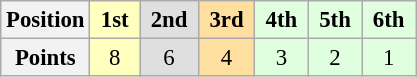<table class="wikitable" style="font-size:95%; text-align:center">
<tr>
<th>Position</th>
<th style="background:#ffffbf;"> 1st </th>
<th style="background:#dfdfdf;"> 2nd </th>
<th style="background:#ffdf9f;"> 3rd </th>
<th style="background:#dfffdf;"> 4th </th>
<th style="background:#dfffdf;"> 5th </th>
<th style="background:#dfffdf;"> 6th </th>
</tr>
<tr>
<th>Points</th>
<td style="background:#ffffbf;">8</td>
<td style="background:#dfdfdf;">6</td>
<td style="background:#ffdf9f;">4</td>
<td style="background:#dfffdf;">3</td>
<td style="background:#dfffdf;">2</td>
<td style="background:#dfffdf;">1</td>
</tr>
</table>
